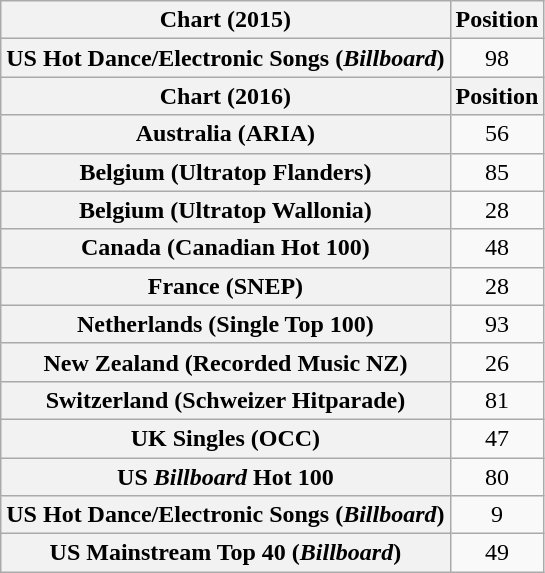<table class="wikitable plainrowheaders" style="text-align:center">
<tr>
<th>Chart (2015)</th>
<th>Position</th>
</tr>
<tr>
<th scope="row">US Hot Dance/Electronic Songs (<em>Billboard</em>)</th>
<td>98</td>
</tr>
<tr>
<th>Chart (2016)</th>
<th>Position</th>
</tr>
<tr>
<th scope="row">Australia (ARIA)</th>
<td>56</td>
</tr>
<tr>
<th scope="row">Belgium (Ultratop Flanders)</th>
<td>85</td>
</tr>
<tr>
<th scope="row">Belgium (Ultratop Wallonia)</th>
<td>28</td>
</tr>
<tr>
<th scope="row">Canada (Canadian Hot 100)</th>
<td>48</td>
</tr>
<tr>
<th scope="row">France (SNEP)</th>
<td>28</td>
</tr>
<tr>
<th scope="row">Netherlands (Single Top 100)</th>
<td>93</td>
</tr>
<tr>
<th scope="row">New Zealand (Recorded Music NZ)</th>
<td>26</td>
</tr>
<tr>
<th scope="row">Switzerland (Schweizer Hitparade)</th>
<td>81</td>
</tr>
<tr>
<th scope="row">UK Singles (OCC)</th>
<td>47</td>
</tr>
<tr>
<th scope="row">US <em>Billboard</em> Hot 100</th>
<td>80</td>
</tr>
<tr>
<th scope="row">US Hot Dance/Electronic Songs (<em>Billboard</em>)</th>
<td>9</td>
</tr>
<tr>
<th scope="row">US Mainstream Top 40 (<em>Billboard</em>)</th>
<td>49</td>
</tr>
</table>
